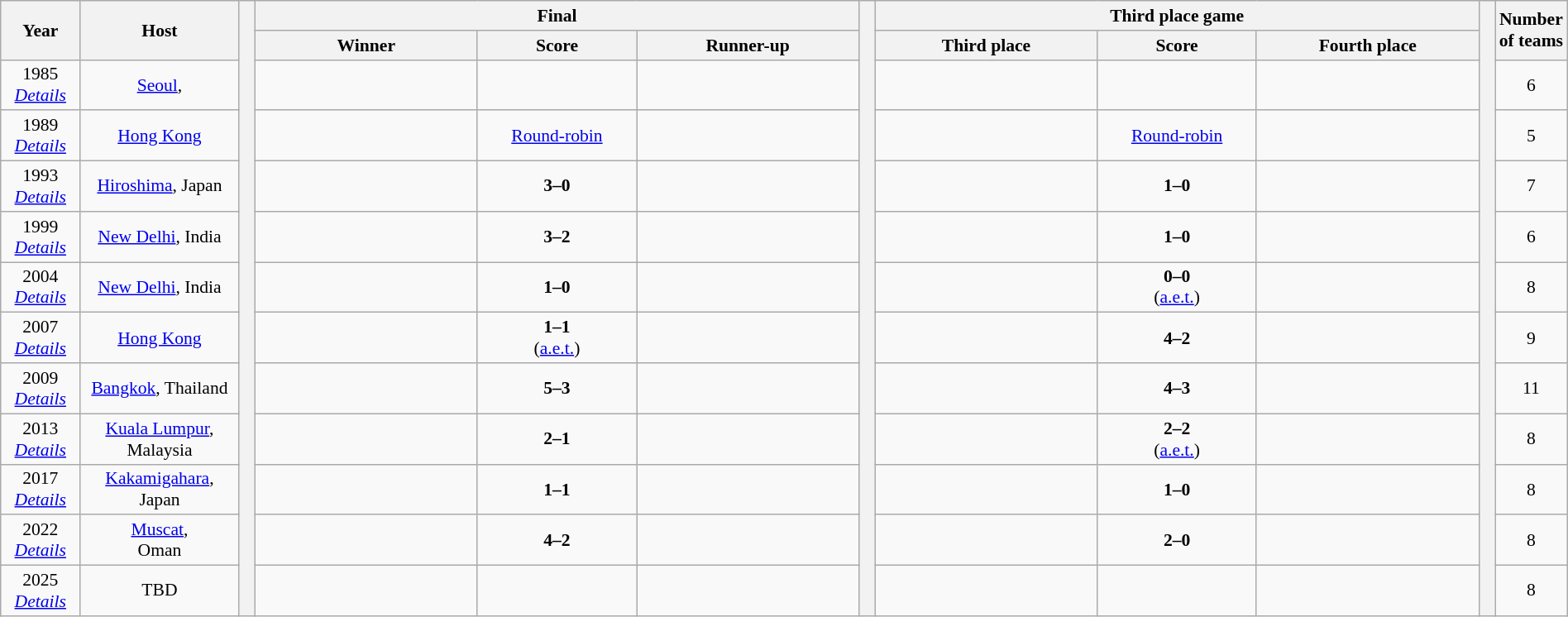<table class="wikitable" style="text-align:center;width:100%; font-size:90%;">
<tr>
<th rowspan=2 width=5%>Year</th>
<th rowspan=2 width=10%>Host</th>
<th width=1% rowspan=13></th>
<th colspan=3>Final</th>
<th width=1% rowspan=13></th>
<th colspan=3>Third place game</th>
<th width=1% rowspan=13></th>
<th width=4% rowspan=2>Number of teams</th>
</tr>
<tr>
<th width=14%>Winner</th>
<th width=10%>Score</th>
<th width=14%>Runner-up</th>
<th width=14%>Third place</th>
<th width=10%>Score</th>
<th width=14%>Fourth place</th>
</tr>
<tr>
<td>1985<br><em><a href='#'>Details</a></em></td>
<td><a href='#'>Seoul</a>, <br></td>
<td><strong></strong></td>
<td></td>
<td></td>
<td></td>
<td></td>
<td></td>
<td>6</td>
</tr>
<tr>
<td>1989<br><em><a href='#'>Details</a></em></td>
<td><a href='#'>Hong Kong</a></td>
<td><strong></strong></td>
<td><a href='#'>Round-robin</a></td>
<td></td>
<td></td>
<td><a href='#'>Round-robin</a></td>
<td></td>
<td>5</td>
</tr>
<tr>
<td>1993<br><em><a href='#'>Details</a></em></td>
<td><a href='#'>Hiroshima</a>, Japan</td>
<td><strong></strong></td>
<td><strong>3–0</strong></td>
<td></td>
<td></td>
<td><strong>1–0</strong></td>
<td></td>
<td>7</td>
</tr>
<tr>
<td>1999<br><em><a href='#'>Details</a></em></td>
<td><a href='#'>New Delhi</a>, India</td>
<td><strong></strong></td>
<td><strong>3–2</strong></td>
<td></td>
<td></td>
<td><strong>1–0</strong></td>
<td></td>
<td>6</td>
</tr>
<tr>
<td>2004<br><em><a href='#'>Details</a></em></td>
<td><a href='#'>New Delhi</a>, India</td>
<td><strong></strong></td>
<td><strong>1–0</strong></td>
<td></td>
<td></td>
<td><strong>0–0</strong><br>(<a href='#'>a.e.t.</a>)<br></td>
<td></td>
<td>8</td>
</tr>
<tr>
<td>2007<br><em><a href='#'>Details</a></em></td>
<td><a href='#'>Hong Kong</a></td>
<td><strong></strong></td>
<td><strong>1–1</strong><br>(<a href='#'>a.e.t.</a>)<br></td>
<td></td>
<td></td>
<td><strong>4–2</strong></td>
<td></td>
<td>9</td>
</tr>
<tr>
<td>2009<br><em><a href='#'>Details</a></em></td>
<td><a href='#'>Bangkok</a>, Thailand</td>
<td><strong></strong></td>
<td><strong>5–3</strong></td>
<td></td>
<td></td>
<td><strong>4–3</strong></td>
<td></td>
<td>11</td>
</tr>
<tr>
<td>2013<br><em><a href='#'>Details</a></em></td>
<td><a href='#'>Kuala Lumpur</a>, Malaysia</td>
<td><strong></strong></td>
<td><strong>2–1</strong></td>
<td></td>
<td></td>
<td><strong>2–2</strong> <br>(<a href='#'>a.e.t.</a>)<br></td>
<td></td>
<td>8</td>
</tr>
<tr>
<td>2017<br><em><a href='#'>Details</a></em></td>
<td><a href='#'>Kakamigahara</a>, Japan</td>
<td><strong></strong></td>
<td><strong>1–1</strong><br></td>
<td></td>
<td></td>
<td><strong>1–0</strong></td>
<td></td>
<td>8</td>
</tr>
<tr>
<td>2022<br><em><a href='#'>Details</a></em></td>
<td><a href='#'>Muscat</a>, <br>Oman</td>
<td><strong></strong></td>
<td><strong>4–2</strong></td>
<td></td>
<td></td>
<td><strong>2–0</strong></td>
<td></td>
<td>8</td>
</tr>
<tr>
<td>2025<br><em><a href='#'>Details</a></em></td>
<td>TBD</td>
<td></td>
<td></td>
<td></td>
<td></td>
<td></td>
<td></td>
<td>8</td>
</tr>
</table>
